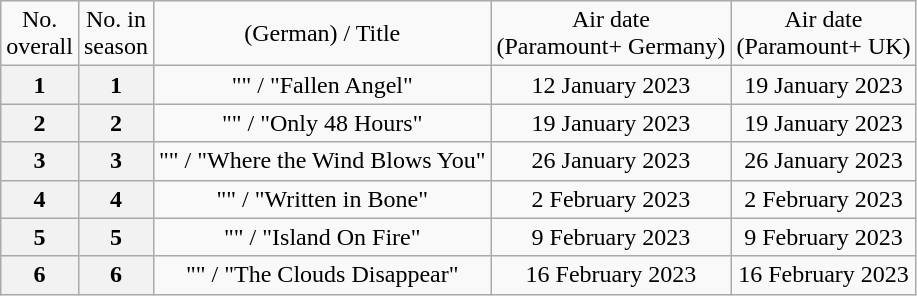<table class="wikitable" style="text-align:center;;">
<tr>
<td>No.<br>overall</td>
<td>No. in<br>season</td>
<td> (German) / Title</td>
<td>Air date<br>(Paramount+ Germany)</td>
<td>Air date<br>(Paramount+ UK)</td>
</tr>
<tr>
<th>1</th>
<th>1</th>
<td>"" / "Fallen Angel"</td>
<td>12 January 2023</td>
<td>19 January 2023</td>
</tr>
<tr>
<th>2</th>
<th>2</th>
<td>"" / "Only 48 Hours"</td>
<td>19 January 2023</td>
<td>19 January 2023</td>
</tr>
<tr>
<th>3</th>
<th>3</th>
<td>"" / "Where the Wind Blows You"</td>
<td>26 January 2023</td>
<td>26 January 2023</td>
</tr>
<tr>
<th>4</th>
<th>4</th>
<td>"" / "Written in Bone"</td>
<td>2 February 2023</td>
<td>2 February 2023</td>
</tr>
<tr>
<th>5</th>
<th>5</th>
<td>"" / "Island On Fire"</td>
<td>9 February 2023</td>
<td>9 February 2023</td>
</tr>
<tr>
<th>6</th>
<th>6</th>
<td>"" / "The Clouds Disappear"</td>
<td>16 February 2023</td>
<td>16 February 2023</td>
</tr>
</table>
